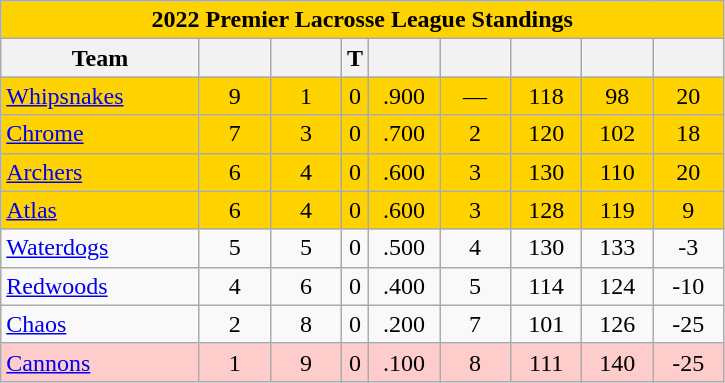<table class="wikitable" style="text-align:center">
<tr>
<th colspan="18" style="background-color:#FFD300;color:#000000;">2022 Premier Lacrosse League Standings</th>
</tr>
<tr>
<th width="125">Team</th>
<th width="40"></th>
<th width="40"></th>
<th>T</th>
<th width="40"></th>
<th width="40"></th>
<th width="40"></th>
<th width="40"></th>
<th width="40"></th>
</tr>
<tr bgcolor="ffd300">
<td style="text-align:left;"><a href='#'>Whipsnakes</a></td>
<td>9</td>
<td>1</td>
<td>0</td>
<td>.900</td>
<td>—</td>
<td>118</td>
<td>98</td>
<td>20</td>
</tr>
<tr bgcolor="ffd300">
<td style="text-align:left;"><a href='#'>Chrome</a></td>
<td>7</td>
<td>3</td>
<td>0</td>
<td>.700</td>
<td>2</td>
<td>120</td>
<td>102</td>
<td>18</td>
</tr>
<tr bgcolor="ffd300">
<td style="text-align:left;"><a href='#'>Archers</a></td>
<td>6</td>
<td>4</td>
<td>0</td>
<td>.600</td>
<td>3</td>
<td>130</td>
<td>110</td>
<td>20</td>
</tr>
<tr bgcolor="ffd300">
<td style="text-align:left;"><a href='#'>Atlas</a></td>
<td>6</td>
<td>4</td>
<td>0</td>
<td>.600</td>
<td>3</td>
<td>128</td>
<td>119</td>
<td>9</td>
</tr>
<tr>
<td style="text-align:left;"><a href='#'>Waterdogs</a></td>
<td>5</td>
<td>5</td>
<td>0</td>
<td>.500</td>
<td>4</td>
<td>130</td>
<td>133</td>
<td>-3</td>
</tr>
<tr>
<td style="text-align:left;"><a href='#'>Redwoods</a></td>
<td>4</td>
<td>6</td>
<td>0</td>
<td>.400</td>
<td>5</td>
<td>114</td>
<td>124</td>
<td>-10</td>
</tr>
<tr>
<td style="text-align:left;"><a href='#'>Chaos</a></td>
<td>2</td>
<td>8</td>
<td>0</td>
<td>.200</td>
<td>7</td>
<td>101</td>
<td>126</td>
<td>-25</td>
</tr>
<tr bgcolor="ffcccc">
<td style="text-align:left;"><a href='#'>Cannons</a></td>
<td>1</td>
<td>9</td>
<td>0</td>
<td>.100</td>
<td>8</td>
<td>111</td>
<td>140</td>
<td>-25</td>
</tr>
</table>
